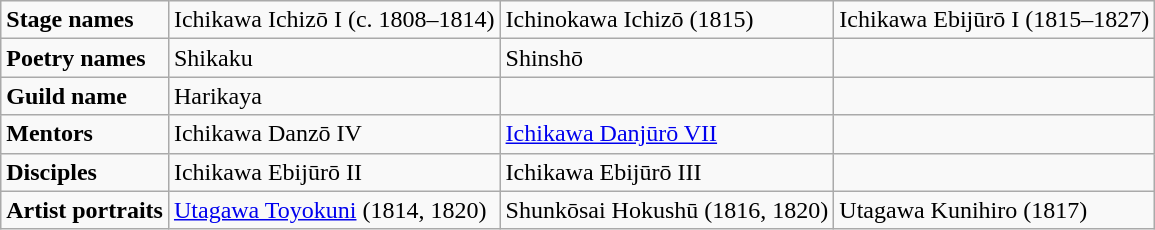<table class="wikitable">
<tr>
<td><strong>Stage names</strong></td>
<td>Ichikawa Ichizō I (c. 1808–1814)</td>
<td>Ichinokawa Ichizō (1815)</td>
<td>Ichikawa Ebijūrō I (1815–1827)</td>
</tr>
<tr>
<td><strong>Poetry names</strong></td>
<td>Shikaku</td>
<td>Shinshō</td>
<td></td>
</tr>
<tr>
<td><strong>Guild name</strong></td>
<td>Harikaya</td>
<td></td>
<td></td>
</tr>
<tr>
<td><strong>Mentors</strong></td>
<td>Ichikawa Danzō IV</td>
<td><a href='#'>Ichikawa Danjūrō VII</a></td>
<td></td>
</tr>
<tr>
<td><strong>Disciples</strong></td>
<td>Ichikawa Ebijūrō II</td>
<td>Ichikawa Ebijūrō III</td>
<td></td>
</tr>
<tr>
<td><strong>Artist portraits</strong></td>
<td><a href='#'>Utagawa Toyokuni</a> (1814, 1820)</td>
<td>Shunkōsai Hokushū (1816, 1820)</td>
<td>Utagawa Kunihiro (1817)</td>
</tr>
</table>
